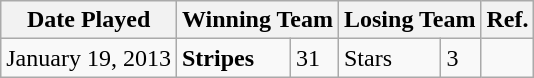<table class="wikitable">
<tr>
<th bgcolor="#e5e5e5">Date Played</th>
<th colspan="2" bgcolor="#e5e5e5">Winning Team</th>
<th colspan="2" bgcolor="#e5e5e5">Losing Team</th>
<th>Ref.</th>
</tr>
<tr>
<td>January 19, 2013</td>
<td><strong>Stripes</strong></td>
<td>31</td>
<td>Stars</td>
<td>3</td>
<td></td>
</tr>
</table>
